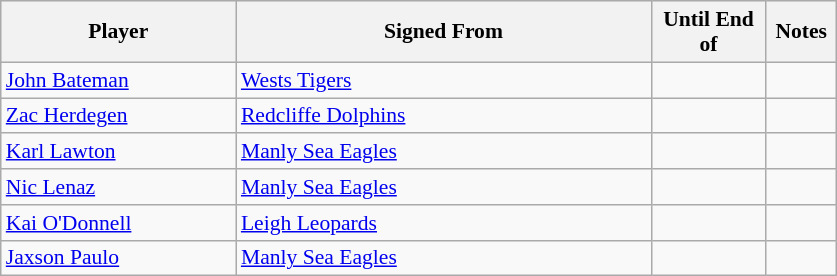<table class="wikitable" style="font-size:90%">
<tr bgcolor="#efefef">
<th width="150">Player</th>
<th width="270">Signed From</th>
<th width="70">Until End of</th>
<th width="40">Notes</th>
</tr>
<tr>
<td><a href='#'>John Bateman</a></td>
<td> <a href='#'>Wests Tigers</a></td>
<td></td>
<td></td>
</tr>
<tr>
<td><a href='#'>Zac Herdegen</a></td>
<td> <a href='#'>Redcliffe Dolphins</a></td>
<td></td>
<td></td>
</tr>
<tr>
<td><a href='#'>Karl Lawton</a></td>
<td> <a href='#'>Manly Sea Eagles</a></td>
<td></td>
<td></td>
</tr>
<tr>
<td><a href='#'>Nic Lenaz</a></td>
<td> <a href='#'>Manly Sea Eagles</a></td>
<td></td>
<td></td>
</tr>
<tr>
<td><a href='#'>Kai O'Donnell</a></td>
<td> <a href='#'>Leigh Leopards</a></td>
<td></td>
<td></td>
</tr>
<tr>
<td><a href='#'>Jaxson Paulo</a></td>
<td> <a href='#'>Manly Sea Eagles</a></td>
<td></td>
<td></td>
</tr>
</table>
